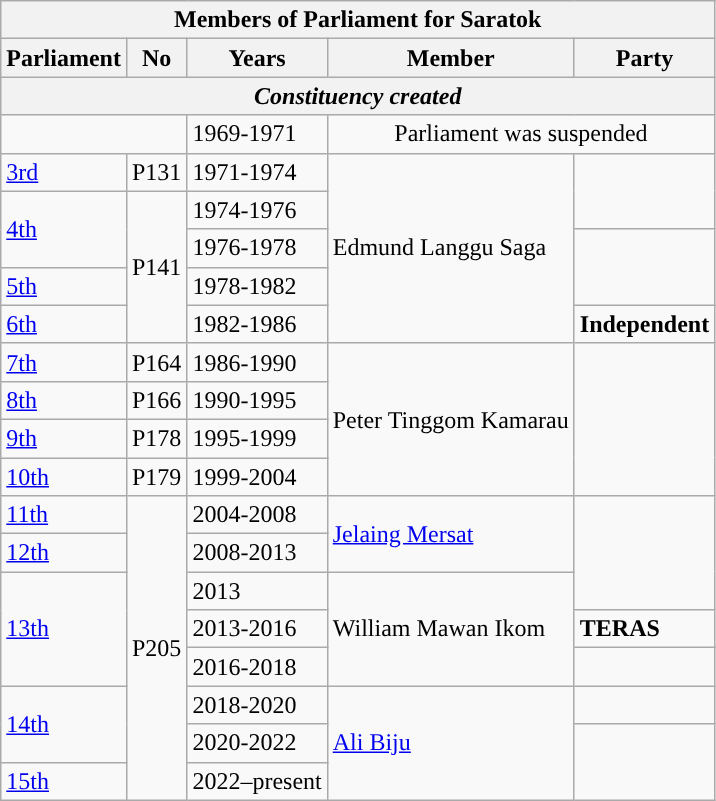<table class=wikitable>
<tr>
<th colspan="5">Members of Parliament for Saratok</th>
</tr>
<tr>
<th>Parliament</th>
<th>No</th>
<th>Years</th>
<th>Member</th>
<th>Party</th>
</tr>
<tr>
<th colspan="5" align="center"><em>Constituency created</em></th>
</tr>
<tr>
<td colspan="2"></td>
<td>1969-1971</td>
<td colspan=2 align=center>Parliament was suspended</td>
</tr>
<tr>
<td><a href='#'>3rd</a></td>
<td>P131</td>
<td>1971-1974</td>
<td rowspan=5>Edmund Langgu Saga</td>
<td rowspan=2></td>
</tr>
<tr>
<td rowspan=2><a href='#'>4th</a></td>
<td rowspan="4">P141</td>
<td>1974-1976</td>
</tr>
<tr>
<td>1976-1978</td>
<td rowspan=2></td>
</tr>
<tr>
<td><a href='#'>5th</a></td>
<td>1978-1982</td>
</tr>
<tr>
<td><a href='#'>6th</a></td>
<td>1982-1986</td>
<td><strong>Independent</strong></td>
</tr>
<tr>
<td><a href='#'>7th</a></td>
<td>P164</td>
<td>1986-1990</td>
<td rowspan=4>Peter Tinggom Kamarau</td>
<td rowspan="4"></td>
</tr>
<tr>
<td><a href='#'>8th</a></td>
<td>P166</td>
<td>1990-1995</td>
</tr>
<tr>
<td><a href='#'>9th</a></td>
<td>P178</td>
<td>1995-1999</td>
</tr>
<tr>
<td><a href='#'>10th</a></td>
<td>P179</td>
<td>1999-2004</td>
</tr>
<tr>
<td><a href='#'>11th</a></td>
<td rowspan="8">P205</td>
<td>2004-2008</td>
<td rowspan=2><a href='#'>Jelaing Mersat</a></td>
<td rowspan="3"></td>
</tr>
<tr>
<td><a href='#'>12th</a></td>
<td>2008-2013</td>
</tr>
<tr>
<td rowspan="3"><a href='#'>13th</a></td>
<td>2013</td>
<td rowspan="3">William Mawan Ikom</td>
</tr>
<tr>
<td>2013-2016</td>
<td><strong>TERAS</strong></td>
</tr>
<tr>
<td>2016-2018</td>
<td> </td>
</tr>
<tr>
<td rowspan="2"><a href='#'>14th</a></td>
<td>2018-2020</td>
<td rowspan="3"><a href='#'>Ali Biju</a></td>
<td></td>
</tr>
<tr>
<td>2020-2022</td>
<td rowspan="2"></td>
</tr>
<tr>
<td><a href='#'>15th</a></td>
<td>2022–present</td>
</tr>
</table>
